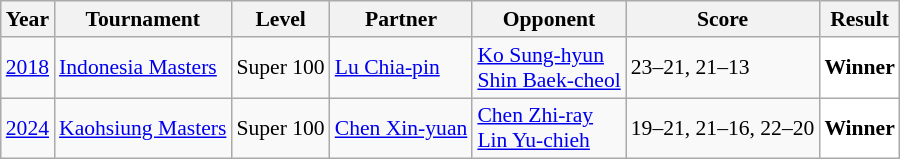<table class="sortable wikitable" style="font-size: 90%;">
<tr>
<th>Year</th>
<th>Tournament</th>
<th>Level</th>
<th>Partner</th>
<th>Opponent</th>
<th>Score</th>
<th>Result</th>
</tr>
<tr>
<td align="center"><a href='#'>2018</a></td>
<td align="left"><a href='#'>Indonesia Masters</a></td>
<td align="left">Super 100</td>
<td align="left"> <a href='#'>Lu Chia-pin</a></td>
<td align="left"> <a href='#'>Ko Sung-hyun</a><br> <a href='#'>Shin Baek-cheol</a></td>
<td align="left">23–21, 21–13</td>
<td style="text-align:left; background:white"> <strong>Winner</strong></td>
</tr>
<tr>
<td align="center"><a href='#'>2024</a></td>
<td align="left"><a href='#'>Kaohsiung Masters</a></td>
<td align="left">Super 100</td>
<td align="left"> <a href='#'>Chen Xin-yuan</a></td>
<td align="left"> <a href='#'>Chen Zhi-ray</a><br> <a href='#'>Lin Yu-chieh</a></td>
<td align="left">19–21, 21–16, 22–20</td>
<td style="text-align:left; background:white"> <strong>Winner</strong></td>
</tr>
</table>
